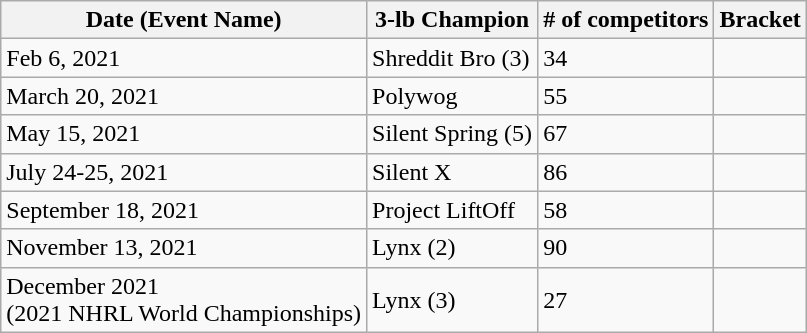<table class="wikitable mw-collapsible mw-collapsed">
<tr>
<th>Date (Event Name)</th>
<th>3-lb Champion</th>
<th># of competitors</th>
<th>Bracket</th>
</tr>
<tr>
<td>Feb 6, 2021</td>
<td>Shreddit Bro (3)</td>
<td>34</td>
<td></td>
</tr>
<tr>
<td>March 20, 2021</td>
<td>Polywog</td>
<td>55</td>
<td></td>
</tr>
<tr>
<td>May 15, 2021</td>
<td>Silent Spring (5)</td>
<td>67</td>
<td></td>
</tr>
<tr>
<td>July 24-25, 2021</td>
<td>Silent X</td>
<td>86</td>
<td></td>
</tr>
<tr>
<td>September 18, 2021</td>
<td>Project LiftOff</td>
<td>58</td>
<td></td>
</tr>
<tr>
<td>November 13, 2021</td>
<td>Lynx (2)</td>
<td>90</td>
<td></td>
</tr>
<tr>
<td>December 2021<br>(2021 NHRL World Championships)</td>
<td>Lynx (3)</td>
<td>27</td>
<td></td>
</tr>
</table>
